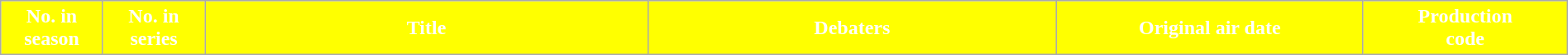<table class="wikitable plainrowheaders" width="100%">
<tr style="color:white">
<th style="background:#FFFF00; width:6%;">No. in<br>season</th>
<th style="background:#FFFF00; width:6%;">No. in<br>series</th>
<th style="background:#FFFF00; width:26%;">Title</th>
<th style="background:#FFFF00; width:24%;">Debaters</th>
<th style="background:#FFFF00; width:18%;">Original air date</th>
<th style="background:#FFFF00; width:12%;">Production<br>code<br>



















</th>
</tr>
</table>
